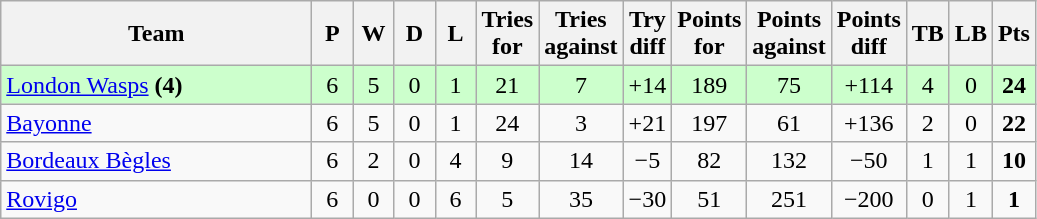<table class="wikitable" style="text-align: center;">
<tr>
<th style="width:200px;">Team</th>
<th width="20">P</th>
<th width="20">W</th>
<th width="20">D</th>
<th width="20">L</th>
<th width="20">Tries for</th>
<th width="20">Tries against</th>
<th width="20">Try diff</th>
<th width="20">Points for</th>
<th width="20">Points against</th>
<th width="25">Points diff</th>
<th width="20">TB</th>
<th width="20">LB</th>
<th width="20">Pts</th>
</tr>
<tr bgcolor="#ccffcc">
<td align=left> <a href='#'>London Wasps</a> <strong>(4)</strong></td>
<td>6</td>
<td>5</td>
<td>0</td>
<td>1</td>
<td>21</td>
<td>7</td>
<td>+14</td>
<td>189</td>
<td>75</td>
<td>+114</td>
<td>4</td>
<td>0</td>
<td><strong>24</strong></td>
</tr>
<tr>
<td align=left> <a href='#'>Bayonne</a></td>
<td>6</td>
<td>5</td>
<td>0</td>
<td>1</td>
<td>24</td>
<td>3</td>
<td>+21</td>
<td>197</td>
<td>61</td>
<td>+136</td>
<td>2</td>
<td>0</td>
<td><strong>22</strong></td>
</tr>
<tr>
<td align=left> <a href='#'>Bordeaux Bègles</a></td>
<td>6</td>
<td>2</td>
<td>0</td>
<td>4</td>
<td>9</td>
<td>14</td>
<td>−5</td>
<td>82</td>
<td>132</td>
<td>−50</td>
<td>1</td>
<td>1</td>
<td><strong>10</strong></td>
</tr>
<tr>
<td align=left> <a href='#'>Rovigo</a></td>
<td>6</td>
<td>0</td>
<td>0</td>
<td>6</td>
<td>5</td>
<td>35</td>
<td>−30</td>
<td>51</td>
<td>251</td>
<td>−200</td>
<td>0</td>
<td>1</td>
<td><strong>1</strong></td>
</tr>
</table>
